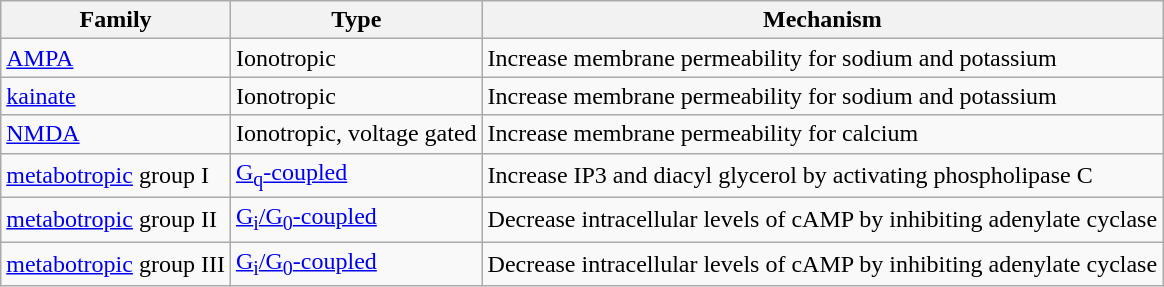<table class="wikitable">
<tr>
<th>Family</th>
<th>Type</th>
<th>Mechanism</th>
</tr>
<tr>
<td><a href='#'>AMPA</a></td>
<td>Ionotropic</td>
<td>Increase membrane permeability for sodium and potassium</td>
</tr>
<tr>
<td><a href='#'>kainate</a></td>
<td>Ionotropic</td>
<td>Increase membrane permeability for sodium and potassium</td>
</tr>
<tr>
<td><a href='#'>NMDA</a></td>
<td>Ionotropic, voltage gated</td>
<td>Increase membrane permeability for calcium</td>
</tr>
<tr>
<td><a href='#'>metabotropic</a> group I</td>
<td><a href='#'>G<sub>q</sub>-coupled</a></td>
<td>Increase IP3 and diacyl glycerol by activating phospholipase C</td>
</tr>
<tr>
<td><a href='#'>metabotropic</a> group II</td>
<td><a href='#'>G<sub>i</sub>/G<sub>0</sub>-coupled</a></td>
<td>Decrease intracellular levels of cAMP by inhibiting adenylate cyclase</td>
</tr>
<tr>
<td><a href='#'>metabotropic</a> group III</td>
<td><a href='#'>G<sub>i</sub>/G<sub>0</sub>-coupled</a></td>
<td>Decrease intracellular levels of cAMP by inhibiting adenylate cyclase</td>
</tr>
</table>
